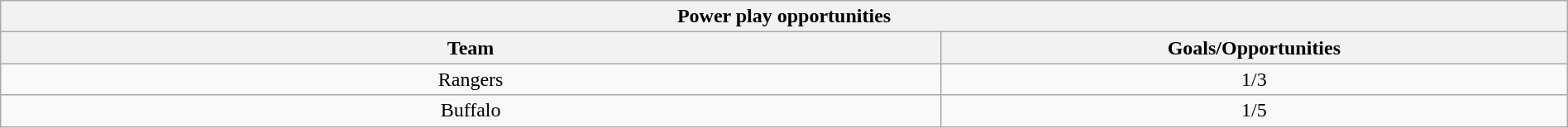<table class="wikitable" style="width:100%;text-align: center;">
<tr>
<th colspan=2>Power play opportunities</th>
</tr>
<tr>
<th style="width:60%;">Team</th>
<th style="width:40%;">Goals/Opportunities</th>
</tr>
<tr>
<td>Rangers</td>
<td>1/3</td>
</tr>
<tr>
<td>Buffalo</td>
<td>1/5</td>
</tr>
</table>
